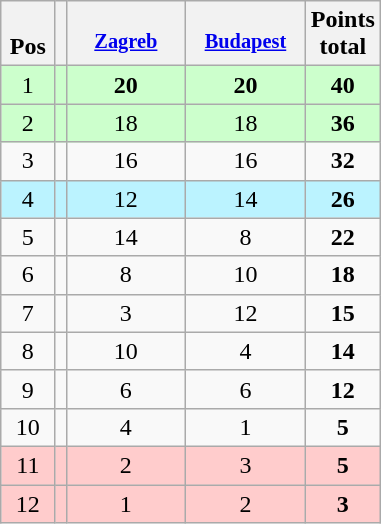<table class="wikitable" style="text-align:center;">
<tr>
<th style="width:1.8em;"><br>Pos</th>
<th></th>
<th style="width:5.2em;;font-size:85%;vertical-align:top;padding-left:4px;;padding-right:4px;;"><br><a href='#'>Zagreb</a></th>
<th style="width:5.2em;;font-size:85%;vertical-align:top;padding-left:4px;;padding-right:4px;;"><br><a href='#'>Budapest</a></th>
<th>Points<br>total</th>
</tr>
<tr bgcolor="ccffcc">
<td>1</td>
<td align="left"></td>
<td><strong>20</strong></td>
<td><strong>20</strong></td>
<td><strong>40</strong></td>
</tr>
<tr bgcolor="ccffcc">
<td>2</td>
<td align="left"></td>
<td>18</td>
<td>18</td>
<td><strong>36</strong></td>
</tr>
<tr>
<td>3</td>
<td align="left"></td>
<td>16</td>
<td>16</td>
<td><strong>32</strong></td>
</tr>
<tr bgcolor="BBF3FF">
<td>4</td>
<td align="left"></td>
<td>12</td>
<td>14</td>
<td><strong>26</strong></td>
</tr>
<tr>
<td>5</td>
<td align="left"></td>
<td>14</td>
<td>8</td>
<td><strong>22</strong></td>
</tr>
<tr>
<td>6</td>
<td align="left"></td>
<td>8</td>
<td>10</td>
<td><strong>18</strong></td>
</tr>
<tr>
<td>7</td>
<td align="left"></td>
<td>3</td>
<td>12</td>
<td><strong>15</strong></td>
</tr>
<tr>
<td>8</td>
<td align="left"></td>
<td>10</td>
<td>4</td>
<td><strong>14</strong></td>
</tr>
<tr>
<td>9</td>
<td align="left"></td>
<td>6</td>
<td>6</td>
<td><strong>12</strong></td>
</tr>
<tr>
<td>10</td>
<td align="left"></td>
<td>4</td>
<td>1</td>
<td><strong>5</strong></td>
</tr>
<tr bgcolor="ffcccc">
<td>11</td>
<td align="left"></td>
<td>2</td>
<td>3</td>
<td><strong>5</strong></td>
</tr>
<tr bgcolor="ffcccc">
<td>12</td>
<td align="left"></td>
<td>1</td>
<td>2</td>
<td><strong>3</strong></td>
</tr>
</table>
